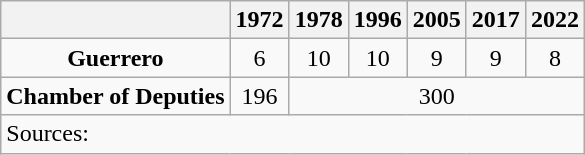<table class="wikitable" style="text-align: center">
<tr>
<th></th>
<th>1972</th>
<th>1978</th>
<th>1996</th>
<th>2005</th>
<th>2017</th>
<th>2022</th>
</tr>
<tr>
<td><strong>Guerrero</strong></td>
<td>6</td>
<td>10</td>
<td>10</td>
<td>9</td>
<td>9</td>
<td>8</td>
</tr>
<tr>
<td><strong>Chamber of Deputies</strong></td>
<td>196</td>
<td colspan=5>300</td>
</tr>
<tr>
<td colspan=7 style="text-align: left">Sources: </td>
</tr>
</table>
